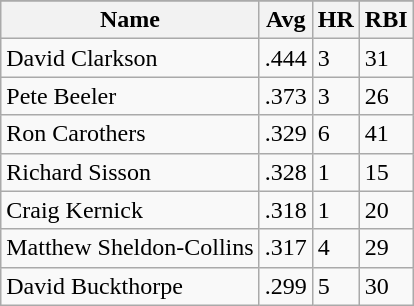<table class="wikitable">
<tr>
</tr>
<tr>
<th>Name</th>
<th>Avg</th>
<th>HR</th>
<th>RBI</th>
</tr>
<tr>
<td>David Clarkson</td>
<td>.444</td>
<td>3</td>
<td>31</td>
</tr>
<tr>
<td>Pete Beeler</td>
<td>.373</td>
<td>3</td>
<td>26</td>
</tr>
<tr>
<td>Ron Carothers</td>
<td>.329</td>
<td>6</td>
<td>41</td>
</tr>
<tr>
<td>Richard Sisson</td>
<td>.328</td>
<td>1</td>
<td>15</td>
</tr>
<tr>
<td>Craig Kernick</td>
<td>.318</td>
<td>1</td>
<td>20</td>
</tr>
<tr>
<td>Matthew Sheldon-Collins</td>
<td>.317</td>
<td>4</td>
<td>29</td>
</tr>
<tr>
<td>David Buckthorpe</td>
<td>.299</td>
<td>5</td>
<td>30</td>
</tr>
</table>
